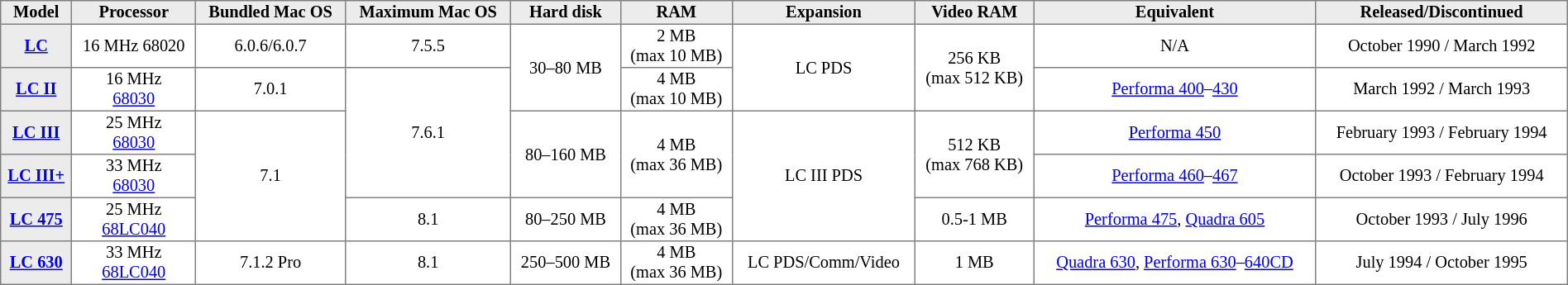<table border="1" cellpadding="1" cellspacing="0" style="font-size: 85%; border: gray solid 1px; border-collapse: collapse; text-align: center; width: 100%">
<tr>
<th style="background: #ececec">Model</th>
<th style="background: #ececec">Processor</th>
<th style="background: #ececec">Bundled Mac OS</th>
<th style="background: #ececec">Maximum Mac OS</th>
<th style="background: #ececec">Hard disk</th>
<th style="background: #ececec">RAM</th>
<th style="background: #ececec">Expansion</th>
<th style="background: #ececec">Video RAM</th>
<th style="background: #ececec">Equivalent</th>
<th style="background: #ececec">Released/Discontinued</th>
</tr>
<tr>
<th style="background: #ececec"><a href='#'>LC</a></th>
<td>16 MHz 68020</td>
<td>6.0.6/6.0.7</td>
<td>7.5.5</td>
<td rowspan=2>30–80 MB</td>
<td>2 MB<br>(max 10 MB)</td>
<td rowspan=2>LC PDS</td>
<td rowspan=2>256 KB<br>(max 512 KB)</td>
<td>N/A</td>
<td>October 1990 / March 1992</td>
</tr>
<tr>
<th style="background: #ececec"><a href='#'>LC II</a></th>
<td>16 MHz<br><a href='#'>68030</a></td>
<td>7.0.1</td>
<td rowspan=3>7.6.1</td>
<td>4 MB<br>(max 10 MB)</td>
<td><a href='#'>Performa 400</a>–<a href='#'>430</a></td>
<td>March 1992 / March 1993</td>
</tr>
<tr>
<th style="background: #ececec"><a href='#'>LC III</a></th>
<td>25 MHz<br><a href='#'>68030</a></td>
<td rowspan=3>7.1</td>
<td rowspan=2>80–160 MB</td>
<td rowspan=2>4 MB<br>(max 36 MB)</td>
<td rowspan=3>LC III PDS</td>
<td rowspan=2>512 KB<br>(max 768 KB)</td>
<td><a href='#'>Performa 450</a></td>
<td>February 1993 / February 1994</td>
</tr>
<tr>
<th style="background: #ececec"><a href='#'>LC III+</a></th>
<td>33 MHz<br><a href='#'>68030</a></td>
<td><a href='#'>Performa 460</a>–<a href='#'>467</a></td>
<td>October 1993 / February 1994</td>
</tr>
<tr>
<th style="background: #ececec"><a href='#'>LC 475</a></th>
<td>25 MHz<br><a href='#'>68LC040</a></td>
<td>8.1</td>
<td>80–250 MB</td>
<td>4 MB<br>(max 36 MB)</td>
<td>0.5-1 MB</td>
<td><a href='#'>Performa 475</a>, <a href='#'>Quadra 605</a></td>
<td>October 1993 / July 1996</td>
</tr>
<tr>
<th style="background: #ececec"><a href='#'>LC 630</a></th>
<td>33 MHz<br><a href='#'>68LC040</a></td>
<td>7.1.2 Pro</td>
<td>8.1</td>
<td>250–500 MB</td>
<td>4 MB<br>(max 36 MB)</td>
<td>LC PDS/Comm/Video</td>
<td>1 MB</td>
<td><a href='#'>Quadra 630</a>, <a href='#'>Performa 630</a>–<a href='#'>640CD</a></td>
<td>July 1994 / October 1995</td>
</tr>
</table>
